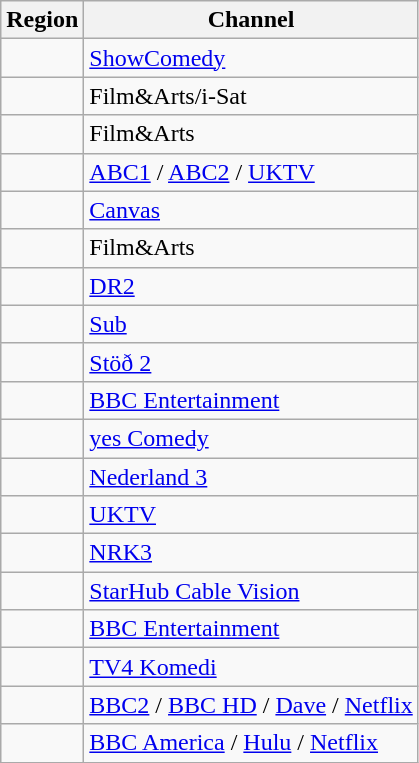<table class="wikitable" border="1">
<tr>
<th>Region</th>
<th>Channel</th>
</tr>
<tr>
<td></td>
<td><a href='#'>ShowComedy</a></td>
</tr>
<tr>
<td></td>
<td>Film&Arts/i-Sat</td>
</tr>
<tr>
<td></td>
<td>Film&Arts</td>
</tr>
<tr>
<td></td>
<td><a href='#'>ABC1</a> / <a href='#'>ABC2</a> / <a href='#'>UKTV</a></td>
</tr>
<tr>
<td></td>
<td><a href='#'>Canvas</a></td>
</tr>
<tr>
<td></td>
<td>Film&Arts</td>
</tr>
<tr>
<td></td>
<td><a href='#'>DR2</a></td>
</tr>
<tr>
<td></td>
<td><a href='#'>Sub</a></td>
</tr>
<tr>
<td></td>
<td><a href='#'>Stöð 2</a></td>
</tr>
<tr>
<td></td>
<td><a href='#'>BBC Entertainment</a></td>
</tr>
<tr>
<td></td>
<td><a href='#'>yes Comedy</a></td>
</tr>
<tr>
<td></td>
<td><a href='#'>Nederland 3</a></td>
</tr>
<tr>
<td></td>
<td><a href='#'>UKTV</a></td>
</tr>
<tr>
<td></td>
<td><a href='#'>NRK3</a></td>
</tr>
<tr>
<td></td>
<td><a href='#'>StarHub Cable Vision</a></td>
</tr>
<tr>
<td></td>
<td><a href='#'>BBC Entertainment</a></td>
</tr>
<tr>
<td></td>
<td><a href='#'>TV4 Komedi</a></td>
</tr>
<tr>
<td></td>
<td><a href='#'>BBC2</a> / <a href='#'>BBC HD</a> / <a href='#'>Dave</a> / <a href='#'>Netflix</a></td>
</tr>
<tr>
<td></td>
<td><a href='#'>BBC America</a> / <a href='#'>Hulu</a> / <a href='#'>Netflix</a></td>
</tr>
</table>
